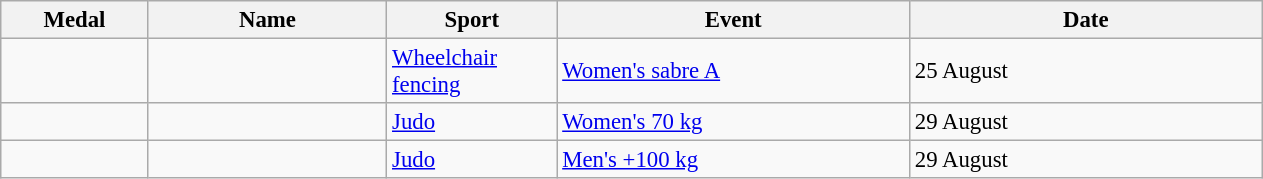<table class="wikitable sortable" style="font-size:95%">
<tr>
<th style="width:6em">Medal</th>
<th style="width:10em">Name</th>
<th style="width:7em">Sport</th>
<th style="width:15em">Event</th>
<th style="width:15em">Date</th>
</tr>
<tr>
<td></td>
<td></td>
<td><a href='#'>Wheelchair fencing</a></td>
<td><a href='#'>Women's sabre A</a></td>
<td>25 August</td>
</tr>
<tr>
<td></td>
<td></td>
<td><a href='#'>Judo</a></td>
<td><a href='#'>Women's 70 kg</a></td>
<td>29 August</td>
</tr>
<tr>
<td></td>
<td></td>
<td><a href='#'>Judo</a></td>
<td><a href='#'>Men's +100 kg</a></td>
<td>29 August</td>
</tr>
</table>
